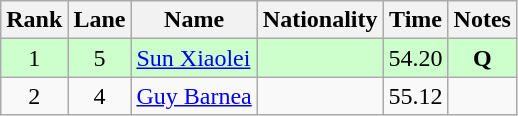<table class="wikitable sortable" style="text-align:center">
<tr>
<th>Rank</th>
<th>Lane</th>
<th>Name</th>
<th>Nationality</th>
<th>Time</th>
<th>Notes</th>
</tr>
<tr bgcolor=ccffcc>
<td>1</td>
<td>5</td>
<td align=left><a href='#'>Sun Xiaolei</a></td>
<td align=left></td>
<td>54.20</td>
<td><strong>Q</strong></td>
</tr>
<tr>
<td>2</td>
<td>4</td>
<td align=left><a href='#'>Guy Barnea</a></td>
<td align=left></td>
<td>55.12</td>
<td></td>
</tr>
</table>
